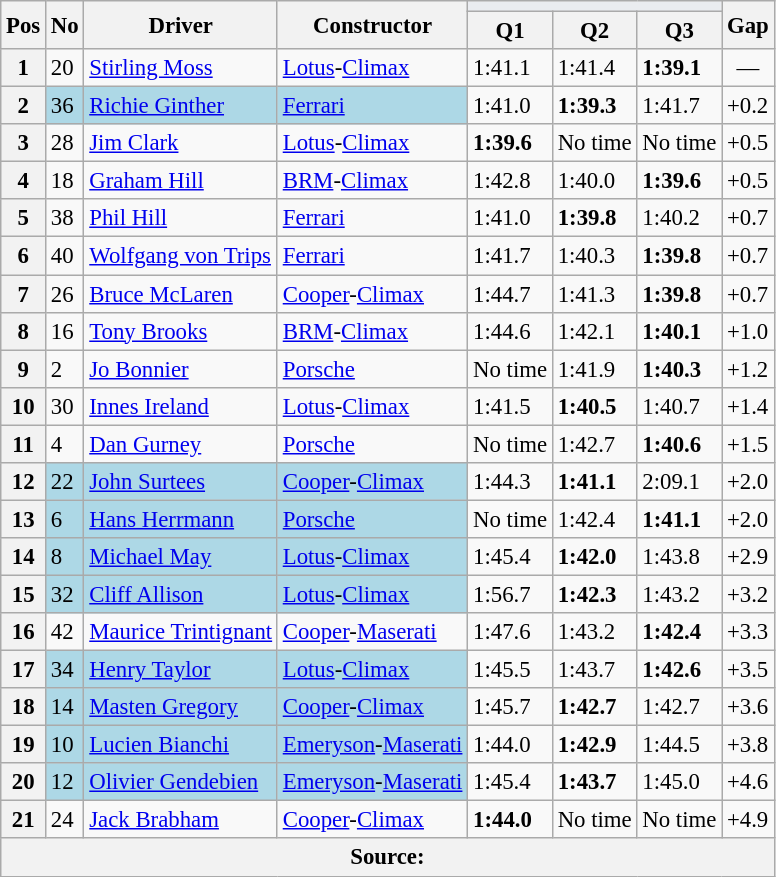<table class="wikitable sortable" style="font-size: 95%;">
<tr>
<th rowspan="2">Pos</th>
<th rowspan="2">No</th>
<th rowspan="2">Driver</th>
<th rowspan="2">Constructor</th>
<th colspan="3" style="background:#eaecf0; text-align:center;"></th>
<th rowspan="2">Gap</th>
</tr>
<tr>
<th>Q1</th>
<th>Q2</th>
<th>Q3</th>
</tr>
<tr>
<th>1</th>
<td>20</td>
<td> <a href='#'>Stirling Moss</a></td>
<td><a href='#'>Lotus</a>-<a href='#'>Climax</a></td>
<td>1:41.1</td>
<td>1:41.4</td>
<td><strong>1:39.1</strong></td>
<td align="center">—</td>
</tr>
<tr>
<th>2</th>
<td style="background:lightblue">36</td>
<td style="background:lightblue"> <a href='#'>Richie Ginther</a></td>
<td style="background:lightblue"><a href='#'>Ferrari</a></td>
<td>1:41.0</td>
<td><strong>1:39.3</strong></td>
<td>1:41.7</td>
<td>+0.2</td>
</tr>
<tr>
<th>3</th>
<td>28</td>
<td> <a href='#'>Jim Clark</a></td>
<td><a href='#'>Lotus</a>-<a href='#'>Climax</a></td>
<td><strong>1:39.6</strong></td>
<td>No time</td>
<td>No time</td>
<td>+0.5</td>
</tr>
<tr>
<th>4</th>
<td>18</td>
<td> <a href='#'>Graham Hill</a></td>
<td><a href='#'>BRM</a>-<a href='#'>Climax</a></td>
<td>1:42.8</td>
<td>1:40.0</td>
<td><strong>1:39.6</strong></td>
<td>+0.5</td>
</tr>
<tr>
<th>5</th>
<td>38</td>
<td> <a href='#'>Phil Hill</a></td>
<td><a href='#'>Ferrari</a></td>
<td>1:41.0</td>
<td><strong>1:39.8</strong></td>
<td>1:40.2</td>
<td>+0.7</td>
</tr>
<tr>
<th>6</th>
<td>40</td>
<td> <a href='#'>Wolfgang von Trips</a></td>
<td><a href='#'>Ferrari</a></td>
<td>1:41.7</td>
<td>1:40.3</td>
<td><strong>1:39.8</strong></td>
<td>+0.7</td>
</tr>
<tr>
<th>7</th>
<td>26</td>
<td> <a href='#'>Bruce McLaren</a></td>
<td><a href='#'>Cooper</a>-<a href='#'>Climax</a></td>
<td>1:44.7</td>
<td>1:41.3</td>
<td><strong>1:39.8</strong></td>
<td>+0.7</td>
</tr>
<tr>
<th>8</th>
<td>16</td>
<td> <a href='#'>Tony Brooks</a></td>
<td><a href='#'>BRM</a>-<a href='#'>Climax</a></td>
<td>1:44.6</td>
<td>1:42.1</td>
<td><strong>1:40.1</strong></td>
<td>+1.0</td>
</tr>
<tr>
<th>9</th>
<td>2</td>
<td> <a href='#'>Jo Bonnier</a></td>
<td><a href='#'>Porsche</a></td>
<td>No time</td>
<td>1:41.9</td>
<td><strong>1:40.3</strong></td>
<td>+1.2</td>
</tr>
<tr>
<th>10</th>
<td>30</td>
<td> <a href='#'>Innes Ireland</a></td>
<td><a href='#'>Lotus</a>-<a href='#'>Climax</a></td>
<td>1:41.5</td>
<td><strong>1:40.5</strong></td>
<td>1:40.7</td>
<td>+1.4</td>
</tr>
<tr>
<th>11</th>
<td>4</td>
<td> <a href='#'>Dan Gurney</a></td>
<td><a href='#'>Porsche</a></td>
<td>No time</td>
<td>1:42.7</td>
<td><strong>1:40.6</strong></td>
<td>+1.5</td>
</tr>
<tr>
<th>12</th>
<td style="background:lightblue">22</td>
<td style="background:lightblue"> <a href='#'>John Surtees</a></td>
<td style="background:lightblue"><a href='#'>Cooper</a>-<a href='#'>Climax</a></td>
<td>1:44.3</td>
<td><strong>1:41.1</strong></td>
<td>2:09.1</td>
<td>+2.0</td>
</tr>
<tr>
<th>13</th>
<td style="background:lightblue">6</td>
<td style="background:lightblue"> <a href='#'>Hans Herrmann</a></td>
<td style="background:lightblue"><a href='#'>Porsche</a></td>
<td>No time</td>
<td>1:42.4</td>
<td><strong>1:41.1</strong></td>
<td>+2.0</td>
</tr>
<tr>
<th>14</th>
<td style="background:lightblue">8</td>
<td style="background:lightblue"> <a href='#'>Michael May</a></td>
<td style="background:lightblue"><a href='#'>Lotus</a>-<a href='#'>Climax</a></td>
<td>1:45.4</td>
<td><strong>1:42.0</strong></td>
<td>1:43.8</td>
<td>+2.9</td>
</tr>
<tr>
<th>15</th>
<td style="background:lightblue">32</td>
<td style="background:lightblue"> <a href='#'>Cliff Allison</a></td>
<td style="background:lightblue"><a href='#'>Lotus</a>-<a href='#'>Climax</a></td>
<td>1:56.7</td>
<td><strong>1:42.3</strong></td>
<td>1:43.2</td>
<td>+3.2</td>
</tr>
<tr>
<th>16</th>
<td>42</td>
<td> <a href='#'>Maurice Trintignant</a></td>
<td><a href='#'>Cooper</a>-<a href='#'>Maserati</a></td>
<td>1:47.6</td>
<td>1:43.2</td>
<td><strong>1:42.4</strong></td>
<td>+3.3</td>
</tr>
<tr>
<th>17</th>
<td style="background:lightblue">34</td>
<td style="background:lightblue"> <a href='#'>Henry Taylor</a></td>
<td style="background:lightblue"><a href='#'>Lotus</a>-<a href='#'>Climax</a></td>
<td>1:45.5</td>
<td>1:43.7</td>
<td><strong>1:42.6</strong></td>
<td>+3.5</td>
</tr>
<tr>
<th>18</th>
<td style="background:lightblue">14</td>
<td style="background:lightblue"> <a href='#'>Masten Gregory</a></td>
<td style="background:lightblue"><a href='#'>Cooper</a>-<a href='#'>Climax</a></td>
<td>1:45.7</td>
<td><strong>1:42.7</strong></td>
<td>1:42.7</td>
<td>+3.6</td>
</tr>
<tr>
<th>19</th>
<td style="background:lightblue">10</td>
<td style="background:lightblue"> <a href='#'>Lucien Bianchi</a></td>
<td style="background:lightblue"><a href='#'>Emeryson</a>-<a href='#'>Maserati</a></td>
<td>1:44.0</td>
<td><strong>1:42.9</strong></td>
<td>1:44.5</td>
<td>+3.8</td>
</tr>
<tr>
<th>20</th>
<td style="background:lightblue">12</td>
<td style="background:lightblue"> <a href='#'>Olivier Gendebien</a></td>
<td style="background:lightblue"><a href='#'>Emeryson</a>-<a href='#'>Maserati</a></td>
<td>1:45.4</td>
<td><strong>1:43.7</strong></td>
<td>1:45.0</td>
<td>+4.6</td>
</tr>
<tr>
<th>21</th>
<td>24</td>
<td> <a href='#'>Jack Brabham</a></td>
<td><a href='#'>Cooper</a>-<a href='#'>Climax</a></td>
<td><strong>1:44.0</strong></td>
<td>No time</td>
<td>No time</td>
<td>+4.9</td>
</tr>
<tr>
<th colspan="8">Source:</th>
</tr>
</table>
